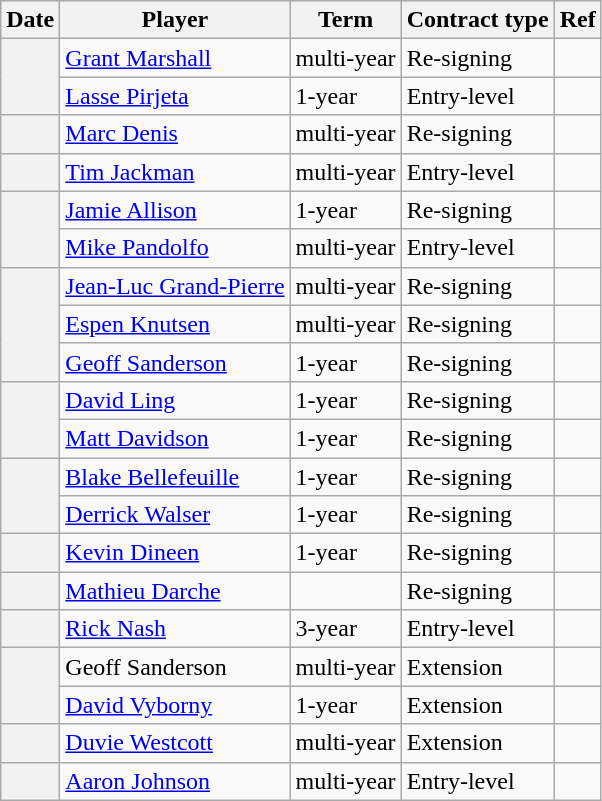<table class="wikitable plainrowheaders">
<tr style="background:#ddd; text-align:center;">
<th>Date</th>
<th>Player</th>
<th>Term</th>
<th>Contract type</th>
<th>Ref</th>
</tr>
<tr>
<th scope="row" rowspan=2></th>
<td><a href='#'>Grant Marshall</a></td>
<td>multi-year</td>
<td>Re-signing</td>
<td></td>
</tr>
<tr>
<td><a href='#'>Lasse Pirjeta</a></td>
<td>1-year</td>
<td>Entry-level</td>
<td></td>
</tr>
<tr>
<th scope="row"></th>
<td><a href='#'>Marc Denis</a></td>
<td>multi-year</td>
<td>Re-signing</td>
<td></td>
</tr>
<tr>
<th scope="row"></th>
<td><a href='#'>Tim Jackman</a></td>
<td>multi-year</td>
<td>Entry-level</td>
<td></td>
</tr>
<tr>
<th scope="row" rowspan=2></th>
<td><a href='#'>Jamie Allison</a></td>
<td>1-year</td>
<td>Re-signing</td>
<td></td>
</tr>
<tr>
<td><a href='#'>Mike Pandolfo</a></td>
<td>multi-year</td>
<td>Entry-level</td>
<td></td>
</tr>
<tr>
<th scope="row" rowspan=3></th>
<td><a href='#'>Jean-Luc Grand-Pierre</a></td>
<td>multi-year</td>
<td>Re-signing</td>
<td></td>
</tr>
<tr>
<td><a href='#'>Espen Knutsen</a></td>
<td>multi-year</td>
<td>Re-signing</td>
<td></td>
</tr>
<tr>
<td><a href='#'>Geoff Sanderson</a></td>
<td>1-year</td>
<td>Re-signing</td>
<td></td>
</tr>
<tr>
<th scope="row" rowspan=2></th>
<td><a href='#'>David Ling</a></td>
<td>1-year</td>
<td>Re-signing</td>
<td></td>
</tr>
<tr>
<td><a href='#'>Matt Davidson</a></td>
<td>1-year</td>
<td>Re-signing</td>
<td></td>
</tr>
<tr>
<th scope="row" rowspan=2></th>
<td><a href='#'>Blake Bellefeuille</a></td>
<td>1-year</td>
<td>Re-signing</td>
<td></td>
</tr>
<tr>
<td><a href='#'>Derrick Walser</a></td>
<td>1-year</td>
<td>Re-signing</td>
<td></td>
</tr>
<tr>
<th scope="row"></th>
<td><a href='#'>Kevin Dineen</a></td>
<td>1-year</td>
<td>Re-signing</td>
<td></td>
</tr>
<tr>
<th scope="row"></th>
<td><a href='#'>Mathieu Darche</a></td>
<td></td>
<td>Re-signing</td>
<td></td>
</tr>
<tr>
<th scope="row"></th>
<td><a href='#'>Rick Nash</a></td>
<td>3-year</td>
<td>Entry-level</td>
<td></td>
</tr>
<tr>
<th scope="row" rowspan=2></th>
<td>Geoff Sanderson</td>
<td>multi-year</td>
<td>Extension</td>
<td></td>
</tr>
<tr>
<td><a href='#'>David Vyborny</a></td>
<td>1-year</td>
<td>Extension</td>
<td></td>
</tr>
<tr>
<th scope="row"></th>
<td><a href='#'>Duvie Westcott</a></td>
<td>multi-year</td>
<td>Extension</td>
<td></td>
</tr>
<tr>
<th scope="row"></th>
<td><a href='#'>Aaron Johnson</a></td>
<td>multi-year</td>
<td>Entry-level</td>
<td></td>
</tr>
</table>
